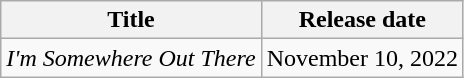<table class="wikitable">
<tr>
<th>Title</th>
<th>Release date</th>
</tr>
<tr>
<td><em> I'm Somewhere Out There</em></td>
<td>November 10, 2022</td>
</tr>
</table>
